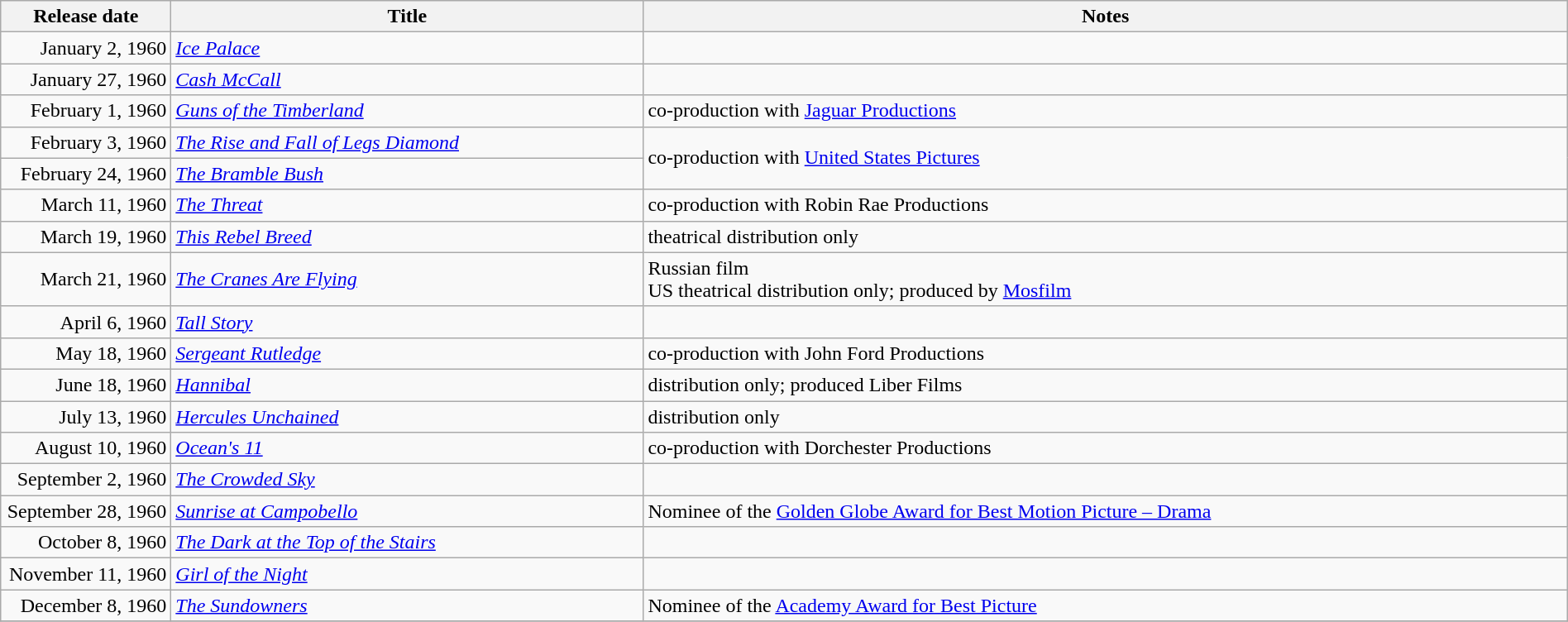<table class="wikitable sortable" style="width:100%;">
<tr>
<th scope="col" style="width:130px;">Release date</th>
<th>Title</th>
<th>Notes</th>
</tr>
<tr>
<td style="text-align:right;">January 2, 1960</td>
<td><em><a href='#'>Ice Palace</a></em></td>
<td></td>
</tr>
<tr>
<td style="text-align:right;">January 27, 1960</td>
<td><em><a href='#'>Cash McCall</a></em></td>
<td></td>
</tr>
<tr>
<td style="text-align:right;">February 1, 1960</td>
<td><em><a href='#'>Guns of the Timberland</a></em></td>
<td>co-production with <a href='#'>Jaguar Productions</a></td>
</tr>
<tr>
<td style="text-align:right;">February 3, 1960</td>
<td><em><a href='#'>The Rise and Fall of Legs Diamond</a></em></td>
<td rowspan="2">co-production with <a href='#'>United States Pictures</a></td>
</tr>
<tr>
<td style="text-align:right;">February 24, 1960</td>
<td><em><a href='#'>The Bramble Bush</a></em></td>
</tr>
<tr>
<td style="text-align:right;">March 11, 1960</td>
<td><em><a href='#'>The Threat</a></em></td>
<td>co-production with Robin Rae Productions</td>
</tr>
<tr>
<td style="text-align:right;">March 19, 1960</td>
<td><em><a href='#'>This Rebel Breed</a></em></td>
<td>theatrical distribution only</td>
</tr>
<tr>
<td style="text-align:right;">March 21, 1960</td>
<td><em><a href='#'>The Cranes Are Flying</a></em></td>
<td>Russian film<br> US theatrical distribution only; produced by <a href='#'>Mosfilm</a></td>
</tr>
<tr>
<td style="text-align:right;">April 6, 1960</td>
<td><em><a href='#'>Tall Story</a></em></td>
<td></td>
</tr>
<tr>
<td style="text-align:right;">May 18, 1960</td>
<td><em><a href='#'>Sergeant Rutledge</a></em></td>
<td>co-production with John Ford Productions</td>
</tr>
<tr>
<td style="text-align:right;">June 18, 1960</td>
<td><em><a href='#'>Hannibal</a></em></td>
<td>distribution only; produced Liber Films</td>
</tr>
<tr>
<td style="text-align:right;">July 13, 1960</td>
<td><em><a href='#'>Hercules Unchained</a></em></td>
<td>distribution only</td>
</tr>
<tr>
<td style="text-align:right;">August 10, 1960</td>
<td><em><a href='#'>Ocean's 11</a></em></td>
<td>co-production with Dorchester Productions</td>
</tr>
<tr>
<td style="text-align:right;">September 2, 1960</td>
<td><em><a href='#'>The Crowded Sky</a></em></td>
<td></td>
</tr>
<tr>
<td style="text-align:right;">September 28, 1960</td>
<td><em><a href='#'>Sunrise at Campobello</a></em></td>
<td>Nominee of the <a href='#'>Golden Globe Award for Best Motion Picture – Drama</a></td>
</tr>
<tr>
<td style="text-align:right;">October 8, 1960</td>
<td><em><a href='#'>The Dark at the Top of the Stairs</a></em></td>
<td></td>
</tr>
<tr>
<td style="text-align:right;">November 11, 1960</td>
<td><em><a href='#'>Girl of the Night</a></em></td>
<td></td>
</tr>
<tr>
<td style="text-align:right;">December 8, 1960</td>
<td><em><a href='#'>The Sundowners</a></em></td>
<td>Nominee of the <a href='#'>Academy Award for Best Picture</a></td>
</tr>
<tr>
</tr>
</table>
